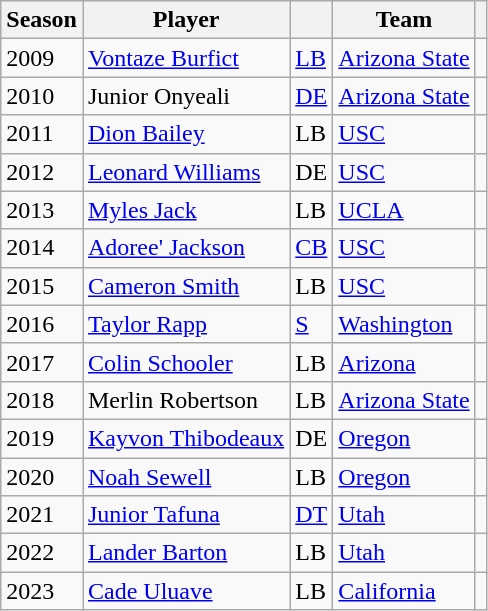<table class="wikitable sortable">
<tr>
<th>Season</th>
<th>Player</th>
<th></th>
<th>Team</th>
<th></th>
</tr>
<tr>
<td>2009</td>
<td><a href='#'>Vontaze Burfict</a></td>
<td><a href='#'>LB</a></td>
<td><a href='#'>Arizona State</a></td>
<td></td>
</tr>
<tr>
<td>2010</td>
<td>Junior Onyeali</td>
<td><a href='#'>DE</a></td>
<td><a href='#'>Arizona State</a></td>
<td></td>
</tr>
<tr>
<td>2011</td>
<td><a href='#'>Dion Bailey</a></td>
<td>LB</td>
<td><a href='#'>USC</a></td>
<td></td>
</tr>
<tr>
<td>2012</td>
<td><a href='#'>Leonard Williams</a></td>
<td>DE</td>
<td><a href='#'>USC</a></td>
<td></td>
</tr>
<tr>
<td>2013</td>
<td><a href='#'>Myles Jack</a></td>
<td>LB</td>
<td><a href='#'>UCLA</a></td>
<td></td>
</tr>
<tr>
<td>2014</td>
<td><a href='#'>Adoree' Jackson</a></td>
<td><a href='#'>CB</a></td>
<td><a href='#'>USC</a></td>
<td></td>
</tr>
<tr>
<td>2015</td>
<td><a href='#'>Cameron Smith</a></td>
<td>LB</td>
<td><a href='#'>USC</a></td>
<td></td>
</tr>
<tr>
<td>2016</td>
<td><a href='#'>Taylor Rapp</a></td>
<td><a href='#'>S</a></td>
<td><a href='#'>Washington</a></td>
<td></td>
</tr>
<tr>
<td>2017</td>
<td><a href='#'>Colin Schooler</a></td>
<td>LB</td>
<td><a href='#'>Arizona</a></td>
<td></td>
</tr>
<tr>
<td>2018</td>
<td>Merlin Robertson</td>
<td>LB</td>
<td><a href='#'>Arizona State</a></td>
<td></td>
</tr>
<tr>
<td>2019</td>
<td><a href='#'>Kayvon Thibodeaux</a></td>
<td>DE</td>
<td><a href='#'>Oregon</a></td>
<td></td>
</tr>
<tr>
<td>2020</td>
<td><a href='#'>Noah Sewell</a></td>
<td>LB</td>
<td><a href='#'>Oregon</a></td>
<td></td>
</tr>
<tr>
<td>2021</td>
<td><a href='#'>Junior Tafuna</a></td>
<td><a href='#'>DT</a></td>
<td><a href='#'>Utah</a></td>
<td></td>
</tr>
<tr>
<td>2022</td>
<td><a href='#'>Lander Barton</a></td>
<td>LB</td>
<td><a href='#'>Utah</a></td>
<td></td>
</tr>
<tr>
<td>2023</td>
<td><a href='#'>Cade Uluave</a></td>
<td>LB</td>
<td><a href='#'>California</a></td>
<td></td>
</tr>
</table>
